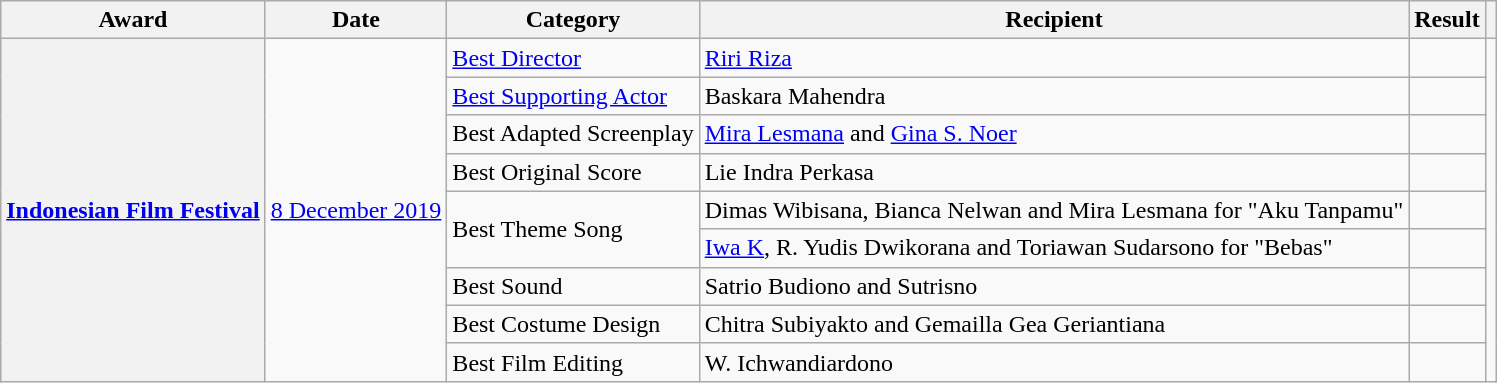<table class="wikitable sortable plainrowheaders">
<tr>
<th>Award</th>
<th>Date</th>
<th>Category</th>
<th>Recipient</th>
<th>Result</th>
<th></th>
</tr>
<tr>
<th scope="row" rowspan="9"><a href='#'>Indonesian Film Festival</a></th>
<td rowspan="9"><a href='#'>8 December 2019</a></td>
<td><a href='#'>Best Director</a></td>
<td><a href='#'>Riri Riza</a></td>
<td></td>
<td rowspan="9" align="center"></td>
</tr>
<tr>
<td><a href='#'>Best Supporting Actor</a></td>
<td>Baskara Mahendra</td>
<td></td>
</tr>
<tr>
<td>Best Adapted Screenplay</td>
<td><a href='#'>Mira Lesmana</a> and <a href='#'>Gina S. Noer</a></td>
<td></td>
</tr>
<tr>
<td>Best Original Score</td>
<td>Lie Indra Perkasa</td>
<td></td>
</tr>
<tr>
<td rowspan="2">Best Theme Song</td>
<td>Dimas Wibisana, Bianca Nelwan and Mira Lesmana for "Aku Tanpamu"</td>
<td></td>
</tr>
<tr>
<td><a href='#'>Iwa K</a>, R. Yudis Dwikorana and Toriawan Sudarsono for "Bebas"</td>
<td></td>
</tr>
<tr>
<td>Best Sound</td>
<td>Satrio Budiono and Sutrisno</td>
<td></td>
</tr>
<tr>
<td>Best Costume Design</td>
<td>Chitra Subiyakto and Gemailla Gea Geriantiana</td>
<td></td>
</tr>
<tr>
<td>Best Film Editing</td>
<td>W. Ichwandiardono</td>
<td></td>
</tr>
</table>
